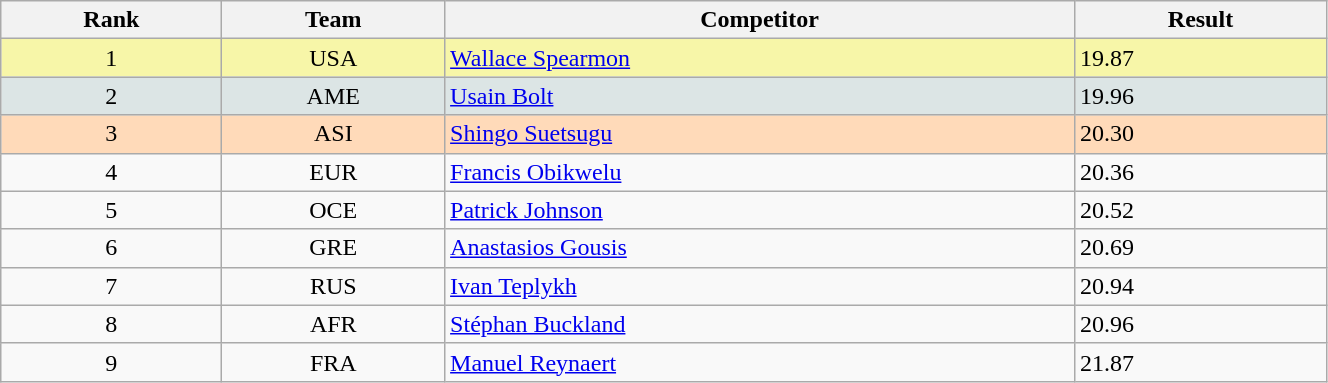<table class="wikitable" width=70% style=text-align:center>
<tr>
<th>Rank</th>
<th>Team</th>
<th>Competitor</th>
<th>Result</th>
</tr>
<tr bgcolor="#F7F6A8">
<td>1</td>
<td>USA</td>
<td align="left"><a href='#'>Wallace Spearmon</a></td>
<td align="left">19.87</td>
</tr>
<tr bgcolor="#DCE5E5">
<td>2</td>
<td>AME</td>
<td align="left"><a href='#'>Usain Bolt</a></td>
<td align="left">19.96</td>
</tr>
<tr bgcolor="#FFDAB9">
<td>3</td>
<td>ASI</td>
<td align="left"><a href='#'>Shingo Suetsugu</a></td>
<td align="left">20.30</td>
</tr>
<tr>
<td>4</td>
<td>EUR</td>
<td align="left"><a href='#'>Francis Obikwelu</a></td>
<td align="left">20.36</td>
</tr>
<tr>
<td>5</td>
<td>OCE</td>
<td align="left"><a href='#'>Patrick Johnson</a></td>
<td align="left">20.52</td>
</tr>
<tr>
<td>6</td>
<td>GRE</td>
<td align="left"><a href='#'>Anastasios Gousis</a></td>
<td align="left">20.69</td>
</tr>
<tr>
<td>7</td>
<td>RUS</td>
<td align="left"><a href='#'>Ivan Teplykh</a></td>
<td align="left">20.94</td>
</tr>
<tr>
<td>8</td>
<td>AFR</td>
<td align="left"><a href='#'>Stéphan Buckland</a></td>
<td align="left">20.96</td>
</tr>
<tr>
<td>9</td>
<td>FRA</td>
<td align="left"><a href='#'>Manuel Reynaert</a></td>
<td align="left">21.87</td>
</tr>
</table>
